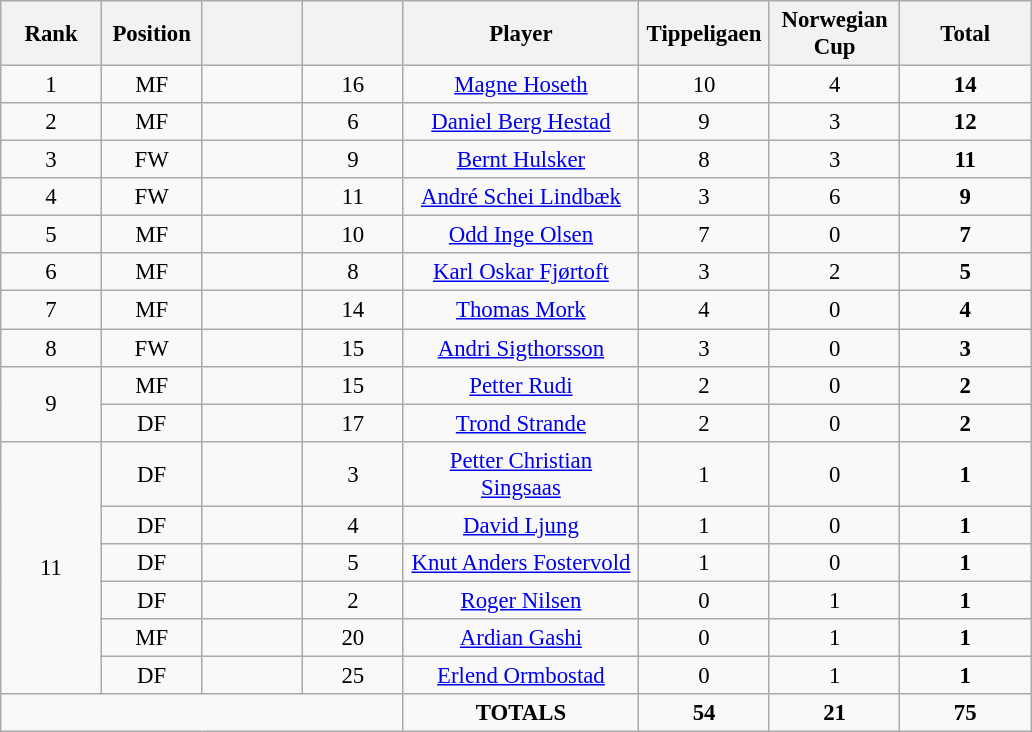<table class="wikitable" style="font-size: 95%; text-align: center;">
<tr>
<th width=60>Rank</th>
<th width=60>Position</th>
<th width=60></th>
<th width=60></th>
<th width=150>Player</th>
<th width=80>Tippeligaen</th>
<th width=80>Norwegian Cup</th>
<th width=80><strong>Total</strong></th>
</tr>
<tr>
<td>1</td>
<td>MF</td>
<td></td>
<td>16</td>
<td><a href='#'>Magne Hoseth</a></td>
<td>10</td>
<td>4</td>
<td><strong>14</strong></td>
</tr>
<tr>
<td>2</td>
<td>MF</td>
<td></td>
<td>6</td>
<td><a href='#'>Daniel Berg Hestad</a></td>
<td>9</td>
<td>3</td>
<td><strong>12</strong></td>
</tr>
<tr>
<td>3</td>
<td>FW</td>
<td></td>
<td>9</td>
<td><a href='#'>Bernt Hulsker</a></td>
<td>8</td>
<td>3</td>
<td><strong>11</strong></td>
</tr>
<tr>
<td>4</td>
<td>FW</td>
<td></td>
<td>11</td>
<td><a href='#'>André Schei Lindbæk</a></td>
<td>3</td>
<td>6</td>
<td><strong>9</strong></td>
</tr>
<tr>
<td>5</td>
<td>MF</td>
<td></td>
<td>10</td>
<td><a href='#'>Odd Inge Olsen</a></td>
<td>7</td>
<td>0</td>
<td><strong>7</strong></td>
</tr>
<tr>
<td>6</td>
<td>MF</td>
<td></td>
<td>8</td>
<td><a href='#'>Karl Oskar Fjørtoft</a></td>
<td>3</td>
<td>2</td>
<td><strong>5</strong></td>
</tr>
<tr>
<td>7</td>
<td>MF</td>
<td></td>
<td>14</td>
<td><a href='#'>Thomas Mork</a></td>
<td>4</td>
<td>0</td>
<td><strong>4</strong></td>
</tr>
<tr>
<td>8</td>
<td>FW</td>
<td></td>
<td>15</td>
<td><a href='#'>Andri Sigthorsson</a></td>
<td>3</td>
<td>0</td>
<td><strong>3</strong></td>
</tr>
<tr>
<td rowspan="2">9</td>
<td>MF</td>
<td></td>
<td>15</td>
<td><a href='#'>Petter Rudi</a></td>
<td>2</td>
<td>0</td>
<td><strong>2</strong></td>
</tr>
<tr>
<td>DF</td>
<td></td>
<td>17</td>
<td><a href='#'>Trond Strande</a></td>
<td>2</td>
<td>0</td>
<td><strong>2</strong></td>
</tr>
<tr>
<td rowspan="6">11</td>
<td>DF</td>
<td></td>
<td>3</td>
<td><a href='#'>Petter Christian Singsaas</a></td>
<td>1</td>
<td>0</td>
<td><strong>1</strong></td>
</tr>
<tr>
<td>DF</td>
<td></td>
<td>4</td>
<td><a href='#'>David Ljung</a></td>
<td>1</td>
<td>0</td>
<td><strong>1</strong></td>
</tr>
<tr>
<td>DF</td>
<td></td>
<td>5</td>
<td><a href='#'>Knut Anders Fostervold</a></td>
<td>1</td>
<td>0</td>
<td><strong>1</strong></td>
</tr>
<tr>
<td>DF</td>
<td></td>
<td>2</td>
<td><a href='#'>Roger Nilsen</a></td>
<td>0</td>
<td>1</td>
<td><strong>1</strong></td>
</tr>
<tr>
<td>MF</td>
<td></td>
<td>20</td>
<td><a href='#'>Ardian Gashi</a></td>
<td>0</td>
<td>1</td>
<td><strong>1</strong></td>
</tr>
<tr>
<td>DF</td>
<td></td>
<td>25</td>
<td><a href='#'>Erlend Ormbostad</a></td>
<td>0</td>
<td>1</td>
<td><strong>1</strong></td>
</tr>
<tr>
<td colspan="4"></td>
<td><strong>TOTALS</strong></td>
<td><strong>54</strong></td>
<td><strong>21</strong></td>
<td><strong>75</strong></td>
</tr>
</table>
